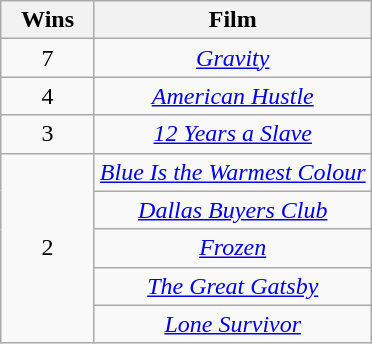<table class="wikitable" rowspan="2" style="text-align:center;" background: #f6e39c;>
<tr>
<th scope="col" style="width:55px;">Wins</th>
<th scope="col" style="text-align:center;">Film</th>
</tr>
<tr>
<td>7</td>
<td><em><a href='#'>Gravity</a></em></td>
</tr>
<tr>
<td>4</td>
<td><em><a href='#'>American Hustle</a></em></td>
</tr>
<tr>
<td>3</td>
<td><em><a href='#'>12 Years a Slave</a></em></td>
</tr>
<tr>
<td rowspan="5">2</td>
<td><em><a href='#'>Blue Is the Warmest Colour</a></em></td>
</tr>
<tr>
<td><em><a href='#'>Dallas Buyers Club</a></em></td>
</tr>
<tr>
<td><em><a href='#'>Frozen</a></em></td>
</tr>
<tr>
<td><em><a href='#'>The Great Gatsby</a></em></td>
</tr>
<tr>
<td><em><a href='#'>Lone Survivor</a></em></td>
</tr>
</table>
